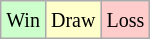<table class="wikitable">
<tr>
<td style="background-color: #CCFFCC;"><small>Win</small></td>
<td style="background-color: #FFFFCC;"><small>Draw</small></td>
<td style="background-color: #FFCCCC;"><small>Loss</small></td>
</tr>
</table>
